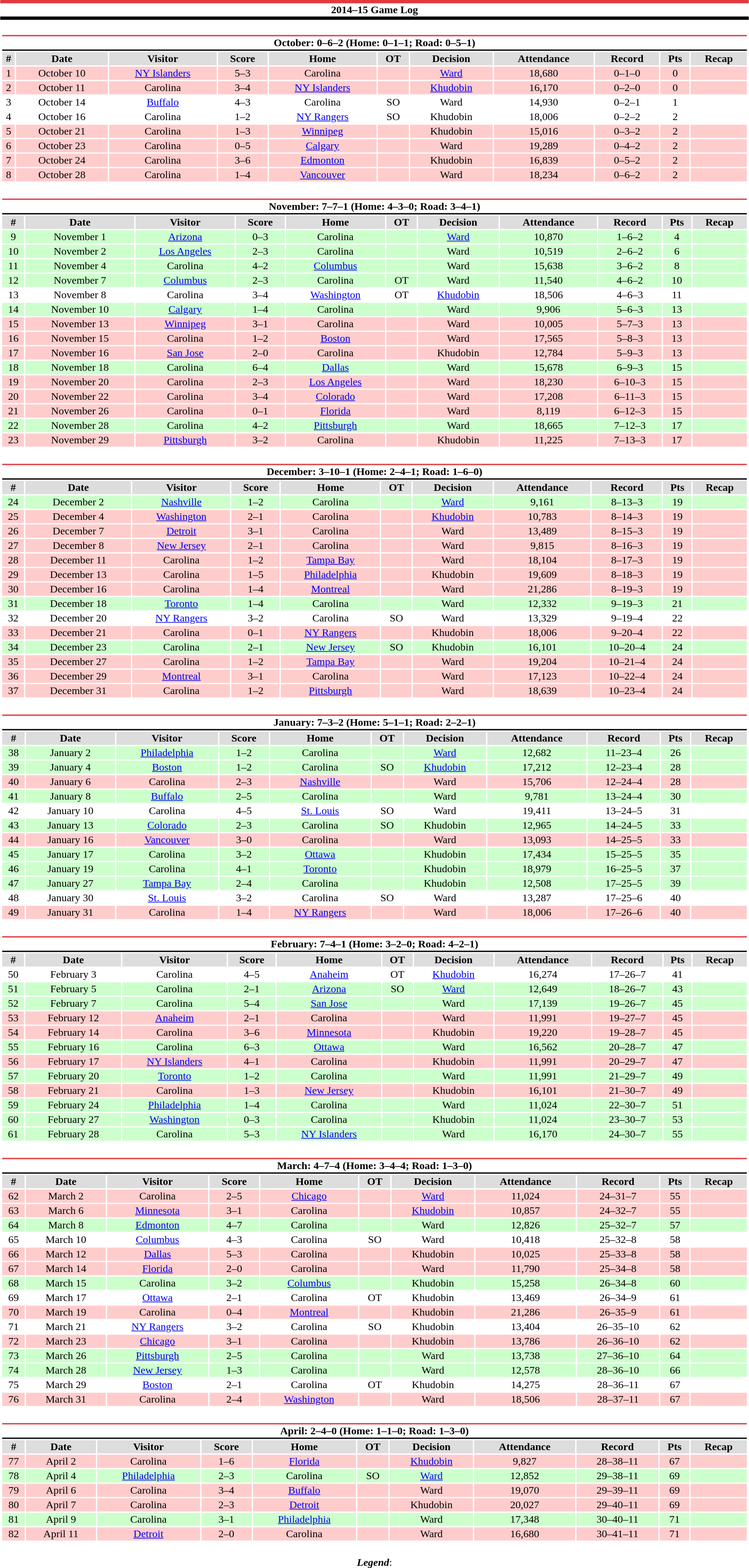<table class="toccolours" style="width:90%; clear:both; margin:1.5em auto; text-align:center;">
<tr>
<th colspan="11" style="background:#fff; border-top:#E03A3E 5px solid; border-bottom:#000000 5px solid;">2014–15 Game Log</th>
</tr>
<tr>
<td colspan=11><br><table class="toccolours collapsible collapsed" style="width:100%;">
<tr>
<th colspan="11" style="background:#fff; border-top:#E03A3E 2px solid; border-bottom:#000000 2px solid;">October: 0–6–2 (Home: 0–1–1; Road: 0–5–1)</th>
</tr>
<tr style="text-align:center; background:#ddd;">
<th>#</th>
<th>Date</th>
<th>Visitor</th>
<th>Score</th>
<th>Home</th>
<th>OT</th>
<th>Decision</th>
<th>Attendance</th>
<th>Record</th>
<th>Pts</th>
<th>Recap</th>
</tr>
<tr style="text-align:center; background:#fcc;">
<td>1</td>
<td>October 10</td>
<td><a href='#'>NY Islanders</a></td>
<td>5–3</td>
<td>Carolina</td>
<td></td>
<td><a href='#'>Ward</a></td>
<td>18,680</td>
<td>0–1–0</td>
<td>0</td>
<td></td>
</tr>
<tr style="text-align:center; background:#fcc;">
<td>2</td>
<td>October 11</td>
<td>Carolina</td>
<td>3–4</td>
<td><a href='#'>NY Islanders</a></td>
<td></td>
<td><a href='#'>Khudobin</a></td>
<td>16,170</td>
<td>0–2–0</td>
<td>0</td>
<td></td>
</tr>
<tr style="text-align:center; background:#fff;">
<td>3</td>
<td>October 14</td>
<td><a href='#'>Buffalo</a></td>
<td>4–3</td>
<td>Carolina</td>
<td>SO</td>
<td>Ward</td>
<td>14,930</td>
<td>0–2–1</td>
<td>1</td>
<td></td>
</tr>
<tr style="text-align:center; background:#fff;">
<td>4</td>
<td>October 16</td>
<td>Carolina</td>
<td>1–2</td>
<td><a href='#'>NY Rangers</a></td>
<td>SO</td>
<td>Khudobin</td>
<td>18,006</td>
<td>0–2–2</td>
<td>2</td>
<td></td>
</tr>
<tr style="text-align:center; background:#fcc;">
<td>5</td>
<td>October 21</td>
<td>Carolina</td>
<td>1–3</td>
<td><a href='#'>Winnipeg</a></td>
<td></td>
<td>Khudobin</td>
<td>15,016</td>
<td>0–3–2</td>
<td>2</td>
<td></td>
</tr>
<tr style="text-align:center; background:#fcc;">
<td>6</td>
<td>October 23</td>
<td>Carolina</td>
<td>0–5</td>
<td><a href='#'>Calgary</a></td>
<td></td>
<td>Ward</td>
<td>19,289</td>
<td>0–4–2</td>
<td>2</td>
<td></td>
</tr>
<tr style="text-align:center; background:#fcc;">
<td>7</td>
<td>October 24</td>
<td>Carolina</td>
<td>3–6</td>
<td><a href='#'>Edmonton</a></td>
<td></td>
<td>Khudobin</td>
<td>16,839</td>
<td>0–5–2</td>
<td>2</td>
<td></td>
</tr>
<tr style="text-align:center; background:#fcc;">
<td>8</td>
<td>October 28</td>
<td>Carolina</td>
<td>1–4</td>
<td><a href='#'>Vancouver</a></td>
<td></td>
<td>Ward</td>
<td>18,234</td>
<td>0–6–2</td>
<td>2</td>
<td></td>
</tr>
</table>
</td>
</tr>
<tr>
<td colspan=11><br><table class="toccolours collapsible collapsed" style="width:100%;">
<tr>
<th colspan="11" style="background:#fff; border-top:#E03A3E 2px solid; border-bottom:#000000 2px solid;">November: 7–7–1 (Home: 4–3–0; Road: 3–4–1)</th>
</tr>
<tr style="text-align:center; background:#ddd;">
<th>#</th>
<th>Date</th>
<th>Visitor</th>
<th>Score</th>
<th>Home</th>
<th>OT</th>
<th>Decision</th>
<th>Attendance</th>
<th>Record</th>
<th>Pts</th>
<th>Recap</th>
</tr>
<tr style="text-align:center; background:#cfc;">
<td>9</td>
<td>November 1</td>
<td><a href='#'>Arizona</a></td>
<td>0–3</td>
<td>Carolina</td>
<td></td>
<td><a href='#'>Ward</a></td>
<td>10,870</td>
<td>1–6–2</td>
<td>4</td>
<td></td>
</tr>
<tr style="text-align:center; background:#cfc;">
<td>10</td>
<td>November 2</td>
<td><a href='#'>Los Angeles</a></td>
<td>2–3</td>
<td>Carolina</td>
<td></td>
<td>Ward</td>
<td>10,519</td>
<td>2–6–2</td>
<td>6</td>
<td></td>
</tr>
<tr style="text-align:center; background:#cfc;">
<td>11</td>
<td>November 4</td>
<td>Carolina</td>
<td>4–2</td>
<td><a href='#'>Columbus</a></td>
<td></td>
<td>Ward</td>
<td>15,638</td>
<td>3–6–2</td>
<td>8</td>
<td></td>
</tr>
<tr style="text-align:center; background:#cfc;">
<td>12</td>
<td>November 7</td>
<td><a href='#'>Columbus</a></td>
<td>2–3</td>
<td>Carolina</td>
<td>OT</td>
<td>Ward</td>
<td>11,540</td>
<td>4–6–2</td>
<td>10</td>
<td></td>
</tr>
<tr style="text-align:center; background:#fff;">
<td>13</td>
<td>November 8</td>
<td>Carolina</td>
<td>3–4</td>
<td><a href='#'>Washington</a></td>
<td>OT</td>
<td><a href='#'>Khudobin</a></td>
<td>18,506</td>
<td>4–6–3</td>
<td>11</td>
<td></td>
</tr>
<tr style="text-align:center; background:#cfc;">
<td>14</td>
<td>November 10</td>
<td><a href='#'>Calgary</a></td>
<td>1–4</td>
<td>Carolina</td>
<td></td>
<td>Ward</td>
<td>9,906</td>
<td>5–6–3</td>
<td>13</td>
<td></td>
</tr>
<tr style="text-align:center; background:#fcc;">
<td>15</td>
<td>November 13</td>
<td><a href='#'>Winnipeg</a></td>
<td>3–1</td>
<td>Carolina</td>
<td></td>
<td>Ward</td>
<td>10,005</td>
<td>5–7–3</td>
<td>13</td>
<td></td>
</tr>
<tr style="text-align:center; background:#fcc;">
<td>16</td>
<td>November 15</td>
<td>Carolina</td>
<td>1–2</td>
<td><a href='#'>Boston</a></td>
<td></td>
<td>Ward</td>
<td>17,565</td>
<td>5–8–3</td>
<td>13</td>
<td></td>
</tr>
<tr style="text-align:center; background:#fcc;">
<td>17</td>
<td>November 16</td>
<td><a href='#'>San Jose</a></td>
<td>2–0</td>
<td>Carolina</td>
<td></td>
<td>Khudobin</td>
<td>12,784</td>
<td>5–9–3</td>
<td>13</td>
<td></td>
</tr>
<tr style="text-align:center; background:#cfc;">
<td>18</td>
<td>November 18</td>
<td>Carolina</td>
<td>6–4</td>
<td><a href='#'>Dallas</a></td>
<td></td>
<td>Ward</td>
<td>15,678</td>
<td>6–9–3</td>
<td>15</td>
<td></td>
</tr>
<tr style="text-align:center; background:#fcc;">
<td>19</td>
<td>November 20</td>
<td>Carolina</td>
<td>2–3</td>
<td><a href='#'>Los Angeles</a></td>
<td></td>
<td>Ward</td>
<td>18,230</td>
<td>6–10–3</td>
<td>15</td>
<td></td>
</tr>
<tr style="text-align:center; background:#fcc;">
<td>20</td>
<td>November 22</td>
<td>Carolina</td>
<td>3–4</td>
<td><a href='#'>Colorado</a></td>
<td></td>
<td>Ward</td>
<td>17,208</td>
<td>6–11–3</td>
<td>15</td>
<td></td>
</tr>
<tr style="text-align:center; background:#fcc;">
<td>21</td>
<td>November 26</td>
<td>Carolina</td>
<td>0–1</td>
<td><a href='#'>Florida</a></td>
<td></td>
<td>Ward</td>
<td>8,119</td>
<td>6–12–3</td>
<td>15</td>
<td></td>
</tr>
<tr style="text-align:center; background:#cfc;">
<td>22</td>
<td>November 28</td>
<td>Carolina</td>
<td>4–2</td>
<td><a href='#'>Pittsburgh</a></td>
<td></td>
<td>Ward</td>
<td>18,665</td>
<td>7–12–3</td>
<td>17</td>
<td></td>
</tr>
<tr style="text-align:center; background:#fcc;">
<td>23</td>
<td>November 29</td>
<td><a href='#'>Pittsburgh</a></td>
<td>3–2</td>
<td>Carolina</td>
<td></td>
<td>Khudobin</td>
<td>11,225</td>
<td>7–13–3</td>
<td>17</td>
<td></td>
</tr>
</table>
</td>
</tr>
<tr>
<td colspan=11><br><table class="toccolours collapsible collapsed" style="width:100%;">
<tr>
<th colspan="11" style="background:#fff; border-top:#E03A3E 2px solid; border-bottom:#000000 2px solid;">December: 3–10–1 (Home: 2–4–1; Road: 1–6–0)</th>
</tr>
<tr style="text-align:center; background:#ddd;">
<th>#</th>
<th>Date</th>
<th>Visitor</th>
<th>Score</th>
<th>Home</th>
<th>OT</th>
<th>Decision</th>
<th>Attendance</th>
<th>Record</th>
<th>Pts</th>
<th>Recap</th>
</tr>
<tr style="text-align:center; background:#cfc;">
<td>24</td>
<td>December 2</td>
<td><a href='#'>Nashville</a></td>
<td>1–2</td>
<td>Carolina</td>
<td></td>
<td><a href='#'>Ward</a></td>
<td>9,161</td>
<td>8–13–3</td>
<td>19</td>
<td></td>
</tr>
<tr style="text-align:center; background:#fcc;">
<td>25</td>
<td>December 4</td>
<td><a href='#'>Washington</a></td>
<td>2–1</td>
<td>Carolina</td>
<td></td>
<td><a href='#'>Khudobin</a></td>
<td>10,783</td>
<td>8–14–3</td>
<td>19</td>
<td></td>
</tr>
<tr style="text-align:center; background:#fcc;">
<td>26</td>
<td>December 7</td>
<td><a href='#'>Detroit</a></td>
<td>3–1</td>
<td>Carolina</td>
<td></td>
<td>Ward</td>
<td>13,489</td>
<td>8–15–3</td>
<td>19</td>
<td></td>
</tr>
<tr style="text-align:center;background:#fcc;">
<td>27</td>
<td>December 8</td>
<td><a href='#'>New Jersey</a></td>
<td>2–1</td>
<td>Carolina</td>
<td></td>
<td>Ward</td>
<td>9,815</td>
<td>8–16–3</td>
<td>19</td>
<td></td>
</tr>
<tr style="text-align:center;background:#fcc;">
<td>28</td>
<td>December 11</td>
<td>Carolina</td>
<td>1–2</td>
<td><a href='#'>Tampa Bay</a></td>
<td></td>
<td>Ward</td>
<td>18,104</td>
<td>8–17–3</td>
<td>19</td>
<td></td>
</tr>
<tr style="text-align:center;background:#fcc;">
<td>29</td>
<td>December 13</td>
<td>Carolina</td>
<td>1–5</td>
<td><a href='#'>Philadelphia</a></td>
<td></td>
<td>Khudobin</td>
<td>19,609</td>
<td>8–18–3</td>
<td>19</td>
<td></td>
</tr>
<tr style="text-align:center;background:#fcc;">
<td>30</td>
<td>December 16</td>
<td>Carolina</td>
<td>1–4</td>
<td><a href='#'>Montreal</a></td>
<td></td>
<td>Ward</td>
<td>21,286</td>
<td>8–19–3</td>
<td>19</td>
<td></td>
</tr>
<tr style="text-align:center; background:#cfc;">
<td>31</td>
<td>December 18</td>
<td><a href='#'>Toronto</a></td>
<td>1–4</td>
<td>Carolina</td>
<td></td>
<td>Ward</td>
<td>12,332</td>
<td>9–19–3</td>
<td>21</td>
<td></td>
</tr>
<tr style="text-align:center; background:#fff;">
<td>32</td>
<td>December 20</td>
<td><a href='#'>NY Rangers</a></td>
<td>3–2</td>
<td>Carolina</td>
<td>SO</td>
<td>Ward</td>
<td>13,329</td>
<td>9–19–4</td>
<td>22</td>
<td></td>
</tr>
<tr style="text-align:center;background:#fcc;">
<td>33</td>
<td>December 21</td>
<td>Carolina</td>
<td>0–1</td>
<td><a href='#'>NY Rangers</a></td>
<td></td>
<td>Khudobin</td>
<td>18,006</td>
<td>9–20–4</td>
<td>22</td>
<td></td>
</tr>
<tr style="text-align:center; background:#cfc;">
<td>34</td>
<td>December 23</td>
<td>Carolina</td>
<td>2–1</td>
<td><a href='#'>New Jersey</a></td>
<td>SO</td>
<td>Khudobin</td>
<td>16,101</td>
<td>10–20–4</td>
<td>24</td>
<td></td>
</tr>
<tr style="text-align:center;background:#fcc;">
<td>35</td>
<td>December 27</td>
<td>Carolina</td>
<td>1–2</td>
<td><a href='#'>Tampa Bay</a></td>
<td></td>
<td>Ward</td>
<td>19,204</td>
<td>10–21–4</td>
<td>24</td>
<td></td>
</tr>
<tr style="text-align:center; background:#fcc;">
<td>36</td>
<td>December 29</td>
<td><a href='#'>Montreal</a></td>
<td>3–1</td>
<td>Carolina</td>
<td></td>
<td>Ward</td>
<td>17,123</td>
<td>10–22–4</td>
<td>24</td>
<td></td>
</tr>
<tr style="text-align:center; background:#fcc;">
<td>37</td>
<td>December 31</td>
<td>Carolina</td>
<td>1–2</td>
<td><a href='#'>Pittsburgh</a></td>
<td></td>
<td>Ward</td>
<td>18,639</td>
<td>10–23–4</td>
<td>24</td>
<td></td>
</tr>
</table>
</td>
</tr>
<tr>
<td colspan=11><br><table class="toccolours collapsible collapsed" style="width:100%;">
<tr>
<th colspan="11" style="background:#fff; border-top:#E03A3E 2px solid; border-bottom:#000000 2px solid;">January: 7–3–2 (Home: 5–1–1; Road: 2–2–1)</th>
</tr>
<tr style="text-align:center; background:#ddd;">
<th>#</th>
<th>Date</th>
<th>Visitor</th>
<th>Score</th>
<th>Home</th>
<th>OT</th>
<th>Decision</th>
<th>Attendance</th>
<th>Record</th>
<th>Pts</th>
<th>Recap</th>
</tr>
<tr style="text-align:center; background:#cfc;">
<td>38</td>
<td>January 2</td>
<td><a href='#'>Philadelphia</a></td>
<td>1–2</td>
<td>Carolina</td>
<td></td>
<td><a href='#'>Ward</a></td>
<td>12,682</td>
<td>11–23–4</td>
<td>26</td>
<td></td>
</tr>
<tr style="text-align:center; background:#cfc;">
<td>39</td>
<td>January 4</td>
<td><a href='#'>Boston</a></td>
<td>1–2</td>
<td>Carolina</td>
<td>SO</td>
<td><a href='#'>Khudobin</a></td>
<td>17,212</td>
<td>12–23–4</td>
<td>28</td>
<td></td>
</tr>
<tr style="text-align:center; background:#fcc;">
<td>40</td>
<td>January 6</td>
<td>Carolina</td>
<td>2–3</td>
<td><a href='#'>Nashville</a></td>
<td></td>
<td>Ward</td>
<td>15,706</td>
<td>12–24–4</td>
<td>28</td>
<td></td>
</tr>
<tr style="text-align:center; background:#cfc;">
<td>41</td>
<td>January 8</td>
<td><a href='#'>Buffalo</a></td>
<td>2–5</td>
<td>Carolina</td>
<td></td>
<td>Ward</td>
<td>9,781</td>
<td>13–24–4</td>
<td>30</td>
<td></td>
</tr>
<tr style="text-align:center; background:#fff;">
<td>42</td>
<td>January 10</td>
<td>Carolina</td>
<td>4–5</td>
<td><a href='#'>St. Louis</a></td>
<td>SO</td>
<td>Ward</td>
<td>19,411</td>
<td>13–24–5</td>
<td>31</td>
<td></td>
</tr>
<tr style="text-align:center; background:#cfc;">
<td>43</td>
<td>January 13</td>
<td><a href='#'>Colorado</a></td>
<td>2–3</td>
<td>Carolina</td>
<td>SO</td>
<td>Khudobin</td>
<td>12,965</td>
<td>14–24–5</td>
<td>33</td>
<td></td>
</tr>
<tr style="text-align:center; background:#fcc;">
<td>44</td>
<td>January 16</td>
<td><a href='#'>Vancouver</a></td>
<td>3–0</td>
<td>Carolina</td>
<td></td>
<td>Ward</td>
<td>13,093</td>
<td>14–25–5</td>
<td>33</td>
<td></td>
</tr>
<tr style="text-align:center; background:#cfc;">
<td>45</td>
<td>January 17</td>
<td>Carolina</td>
<td>3–2</td>
<td><a href='#'>Ottawa</a></td>
<td></td>
<td>Khudobin</td>
<td>17,434</td>
<td>15–25–5</td>
<td>35</td>
<td></td>
</tr>
<tr style="text-align:center; background:#cfc;">
<td>46</td>
<td>January 19</td>
<td>Carolina</td>
<td>4–1</td>
<td><a href='#'>Toronto</a></td>
<td></td>
<td>Khudobin</td>
<td>18,979</td>
<td>16–25–5</td>
<td>37</td>
<td></td>
</tr>
<tr style="text-align:center; background:#cfc;">
<td>47</td>
<td>January 27</td>
<td><a href='#'>Tampa Bay</a></td>
<td>2–4</td>
<td>Carolina</td>
<td></td>
<td>Khudobin</td>
<td>12,508</td>
<td>17–25–5</td>
<td>39</td>
<td></td>
</tr>
<tr style="text-align:center; background:#fff;">
<td>48</td>
<td>January 30</td>
<td><a href='#'>St. Louis</a></td>
<td>3–2</td>
<td>Carolina</td>
<td>SO</td>
<td>Ward</td>
<td>13,287</td>
<td>17–25–6</td>
<td>40</td>
<td></td>
</tr>
<tr style="text-align:center; background:#fcc;">
<td>49</td>
<td>January 31</td>
<td>Carolina</td>
<td>1–4</td>
<td><a href='#'>NY Rangers</a></td>
<td></td>
<td>Ward</td>
<td>18,006</td>
<td>17–26–6</td>
<td>40</td>
<td></td>
</tr>
</table>
</td>
</tr>
<tr>
<td colspan=11><br><table class="toccolours collapsible collapsed" style="width:100%;">
<tr>
<th colspan="11" style="background:#fff; border-top:#E03A3E 2px solid; border-bottom:#000000 2px solid;">February: 7–4–1 (Home: 3–2–0; Road: 4–2–1)</th>
</tr>
<tr style="text-align:center; background:#ddd;">
<th>#</th>
<th>Date</th>
<th>Visitor</th>
<th>Score</th>
<th>Home</th>
<th>OT</th>
<th>Decision</th>
<th>Attendance</th>
<th>Record</th>
<th>Pts</th>
<th>Recap</th>
</tr>
<tr style="text-align:center; background:#fff;">
<td>50</td>
<td>February 3</td>
<td>Carolina</td>
<td>4–5</td>
<td><a href='#'>Anaheim</a></td>
<td>OT</td>
<td><a href='#'>Khudobin</a></td>
<td>16,274</td>
<td>17–26–7</td>
<td>41</td>
<td></td>
</tr>
<tr style="text-align:center; background:#cfc;">
<td>51</td>
<td>February 5</td>
<td>Carolina</td>
<td>2–1</td>
<td><a href='#'>Arizona</a></td>
<td>SO</td>
<td><a href='#'>Ward</a></td>
<td>12,649</td>
<td>18–26–7</td>
<td>43</td>
<td></td>
</tr>
<tr style="text-align:center; background:#cfc;">
<td>52</td>
<td>February 7</td>
<td>Carolina</td>
<td>5–4</td>
<td><a href='#'>San Jose</a></td>
<td></td>
<td>Ward</td>
<td>17,139</td>
<td>19–26–7</td>
<td>45</td>
<td></td>
</tr>
<tr style="text-align:center; background:#fcc;">
<td>53</td>
<td>February 12</td>
<td><a href='#'>Anaheim</a></td>
<td>2–1</td>
<td>Carolina</td>
<td></td>
<td>Ward</td>
<td>11,991</td>
<td>19–27–7</td>
<td>45</td>
<td></td>
</tr>
<tr style="text-align:center; background:#fcc;">
<td>54</td>
<td>February 14</td>
<td>Carolina</td>
<td>3–6</td>
<td><a href='#'>Minnesota</a></td>
<td></td>
<td>Khudobin</td>
<td>19,220</td>
<td>19–28–7</td>
<td>45</td>
<td></td>
</tr>
<tr style="text-align:center; background:#cfc;">
<td>55</td>
<td>February 16</td>
<td>Carolina</td>
<td>6–3</td>
<td><a href='#'>Ottawa</a></td>
<td></td>
<td>Ward</td>
<td>16,562</td>
<td>20–28–7</td>
<td>47</td>
<td></td>
</tr>
<tr style="text-align:center; background:#fcc;">
<td>56</td>
<td>February 17</td>
<td><a href='#'>NY Islanders</a></td>
<td>4–1</td>
<td>Carolina</td>
<td></td>
<td>Khudobin</td>
<td>11,991</td>
<td>20–29–7</td>
<td>47</td>
<td></td>
</tr>
<tr style="text-align:center; background:#cfc;">
<td>57</td>
<td>February 20</td>
<td><a href='#'>Toronto</a></td>
<td>1–2</td>
<td>Carolina</td>
<td></td>
<td>Ward</td>
<td>11,991</td>
<td>21–29–7</td>
<td>49</td>
<td></td>
</tr>
<tr style="text-align:center; background:#fcc;">
<td>58</td>
<td>February 21</td>
<td>Carolina</td>
<td>1–3</td>
<td><a href='#'>New Jersey</a></td>
<td></td>
<td>Khudobin</td>
<td>16,101</td>
<td>21–30–7</td>
<td>49</td>
<td></td>
</tr>
<tr style="text-align:center; background:#cfc;">
<td>59</td>
<td>February 24</td>
<td><a href='#'>Philadelphia</a></td>
<td>1–4</td>
<td>Carolina</td>
<td></td>
<td>Ward</td>
<td>11,024</td>
<td>22–30–7</td>
<td>51</td>
<td></td>
</tr>
<tr style="text-align:center; background:#cfc;">
<td>60</td>
<td>February 27</td>
<td><a href='#'>Washington</a></td>
<td>0–3</td>
<td>Carolina</td>
<td></td>
<td>Khudobin</td>
<td>11,024</td>
<td>23–30–7</td>
<td>53</td>
<td></td>
</tr>
<tr style="text-align:center; background:#cfc;">
<td>61</td>
<td>February 28</td>
<td>Carolina</td>
<td>5–3</td>
<td><a href='#'>NY Islanders</a></td>
<td></td>
<td>Ward</td>
<td>16,170</td>
<td>24–30–7</td>
<td>55</td>
<td></td>
</tr>
</table>
</td>
</tr>
<tr>
<td colspan=11><br><table class="toccolours collapsible collapsed" style="width:100%;">
<tr>
<th colspan="11" style="background:#fff; border-top:#E03A3E 2px solid; border-bottom:#000000 2px solid;">March: 4–7–4 (Home: 3–4–4; Road: 1–3–0)</th>
</tr>
<tr style="text-align:center; background:#ddd;">
<th>#</th>
<th>Date</th>
<th>Visitor</th>
<th>Score</th>
<th>Home</th>
<th>OT</th>
<th>Decision</th>
<th>Attendance</th>
<th>Record</th>
<th>Pts</th>
<th>Recap</th>
</tr>
<tr style="text-align:center; background:#fcc;">
<td>62</td>
<td>March 2</td>
<td>Carolina</td>
<td>2–5</td>
<td><a href='#'>Chicago</a></td>
<td></td>
<td><a href='#'>Ward</a></td>
<td>11,024</td>
<td>24–31–7</td>
<td>55</td>
<td></td>
</tr>
<tr style="text-align:center; background:#fcc;">
<td>63</td>
<td>March 6</td>
<td><a href='#'>Minnesota</a></td>
<td>3–1</td>
<td>Carolina</td>
<td></td>
<td><a href='#'>Khudobin</a></td>
<td>10,857</td>
<td>24–32–7</td>
<td>55</td>
<td></td>
</tr>
<tr style="text-align:center; background:#cfc;">
<td>64</td>
<td>March 8</td>
<td><a href='#'>Edmonton</a></td>
<td>4–7</td>
<td>Carolina</td>
<td></td>
<td>Ward</td>
<td>12,826</td>
<td>25–32–7</td>
<td>57</td>
<td></td>
</tr>
<tr style="text-align:center; background:#fff;">
<td>65</td>
<td>March 10</td>
<td><a href='#'>Columbus</a></td>
<td>4–3</td>
<td>Carolina</td>
<td>SO</td>
<td>Ward</td>
<td>10,418</td>
<td>25–32–8</td>
<td>58</td>
<td></td>
</tr>
<tr style="text-align:center; background:#fcc;">
<td>66</td>
<td>March 12</td>
<td><a href='#'>Dallas</a></td>
<td>5–3</td>
<td>Carolina</td>
<td></td>
<td>Khudobin</td>
<td>10,025</td>
<td>25–33–8</td>
<td>58</td>
<td></td>
</tr>
<tr style="text-align:center; background:#fcc;">
<td>67</td>
<td>March 14</td>
<td><a href='#'>Florida</a></td>
<td>2–0</td>
<td>Carolina</td>
<td></td>
<td>Ward</td>
<td>11,790</td>
<td>25–34–8</td>
<td>58</td>
<td></td>
</tr>
<tr style="text-align:center; background:#cfc;">
<td>68</td>
<td>March 15</td>
<td>Carolina</td>
<td>3–2</td>
<td><a href='#'>Columbus</a></td>
<td></td>
<td>Khudobin</td>
<td>15,258</td>
<td>26–34–8</td>
<td>60</td>
<td></td>
</tr>
<tr style="text-align:center; background:#fff;">
<td>69</td>
<td>March 17</td>
<td><a href='#'>Ottawa</a></td>
<td>2–1</td>
<td>Carolina</td>
<td>OT</td>
<td>Khudobin</td>
<td>13,469</td>
<td>26–34–9</td>
<td>61</td>
<td></td>
</tr>
<tr style="text-align:center; background:#fcc;">
<td>70</td>
<td>March 19</td>
<td>Carolina</td>
<td>0–4</td>
<td><a href='#'>Montreal</a></td>
<td></td>
<td>Khudobin</td>
<td>21,286</td>
<td>26–35–9</td>
<td>61</td>
<td></td>
</tr>
<tr style="text-align:center; background:#fff;">
<td>71</td>
<td>March 21</td>
<td><a href='#'>NY Rangers</a></td>
<td>3–2</td>
<td>Carolina</td>
<td>SO</td>
<td>Khudobin</td>
<td>13,404</td>
<td>26–35–10</td>
<td>62</td>
<td></td>
</tr>
<tr style="text-align:center; background:#fcc;">
<td>72</td>
<td>March 23</td>
<td><a href='#'>Chicago</a></td>
<td>3–1</td>
<td>Carolina</td>
<td></td>
<td>Khudobin</td>
<td>13,786</td>
<td>26–36–10</td>
<td>62</td>
<td></td>
</tr>
<tr style="text-align:center; background:#cfc;">
<td>73</td>
<td>March 26</td>
<td><a href='#'>Pittsburgh</a></td>
<td>2–5</td>
<td>Carolina</td>
<td></td>
<td>Ward</td>
<td>13,738</td>
<td>27–36–10</td>
<td>64</td>
<td></td>
</tr>
<tr style="text-align:center; background:#cfc;">
<td>74</td>
<td>March 28</td>
<td><a href='#'>New Jersey</a></td>
<td>1–3</td>
<td>Carolina</td>
<td></td>
<td>Ward</td>
<td>12,578</td>
<td>28–36–10</td>
<td>66</td>
<td></td>
</tr>
<tr style="text-align:center; background:#fff;">
<td>75</td>
<td>March 29</td>
<td><a href='#'>Boston</a></td>
<td>2–1</td>
<td>Carolina</td>
<td>OT</td>
<td>Khudobin</td>
<td>14,275</td>
<td>28–36–11</td>
<td>67</td>
<td></td>
</tr>
<tr style="text-align:center; background:#fcc;">
<td>76</td>
<td>March 31</td>
<td>Carolina</td>
<td>2–4</td>
<td><a href='#'>Washington</a></td>
<td></td>
<td>Ward</td>
<td>18,506</td>
<td>28–37–11</td>
<td>67</td>
<td></td>
</tr>
</table>
</td>
</tr>
<tr>
<td colspan=11><br><table class="toccolours collapsible collapsed" style="width:100%;">
<tr>
<th colspan="11" style="background:#fff; border-top:#E03A3E 2px solid; border-bottom:#000000 2px solid;">April: 2–4–0 (Home: 1–1–0; Road: 1–3–0)</th>
</tr>
<tr style="text-align:center; background:#ddd;">
<th>#</th>
<th>Date</th>
<th>Visitor</th>
<th>Score</th>
<th>Home</th>
<th>OT</th>
<th>Decision</th>
<th>Attendance</th>
<th>Record</th>
<th>Pts</th>
<th>Recap</th>
</tr>
<tr style="text-align:center; background:#fcc;">
<td>77</td>
<td>April 2</td>
<td>Carolina</td>
<td>1–6</td>
<td><a href='#'>Florida</a></td>
<td></td>
<td><a href='#'>Khudobin</a></td>
<td>9,827</td>
<td>28–38–11</td>
<td>67</td>
<td></td>
</tr>
<tr style="text-align:center; background:#cfc;">
<td>78</td>
<td>April 4</td>
<td><a href='#'>Philadelphia</a></td>
<td>2–3</td>
<td>Carolina</td>
<td>SO</td>
<td><a href='#'>Ward</a></td>
<td>12,852</td>
<td>29–38–11</td>
<td>69</td>
<td></td>
</tr>
<tr style="text-align:center; background:#fcc;">
<td>79</td>
<td>April 6</td>
<td>Carolina</td>
<td>3–4</td>
<td><a href='#'>Buffalo</a></td>
<td></td>
<td>Ward</td>
<td>19,070</td>
<td>29–39–11</td>
<td>69</td>
<td></td>
</tr>
<tr style="text-align:center; background:#fcc;">
<td>80</td>
<td>April 7</td>
<td>Carolina</td>
<td>2–3</td>
<td><a href='#'>Detroit</a></td>
<td></td>
<td>Khudobin</td>
<td>20,027</td>
<td>29–40–11</td>
<td>69</td>
<td></td>
</tr>
<tr style="text-align:center; background:#cfc;">
<td>81</td>
<td>April 9</td>
<td>Carolina</td>
<td>3–1</td>
<td><a href='#'>Philadelphia</a></td>
<td></td>
<td>Ward</td>
<td>17,348</td>
<td>30–40–11</td>
<td>71</td>
<td></td>
</tr>
<tr style="text-align:center; background:#fcc;">
<td>82</td>
<td>April 11</td>
<td><a href='#'>Detroit</a></td>
<td>2–0</td>
<td>Carolina</td>
<td></td>
<td>Ward</td>
<td>16,680</td>
<td>30–41–11</td>
<td>71</td>
<td></td>
</tr>
</table>
</td>
</tr>
<tr>
<td colspan="11" style="text-align:center;"><br><strong><em>Legend</em></strong>:


</td>
</tr>
</table>
